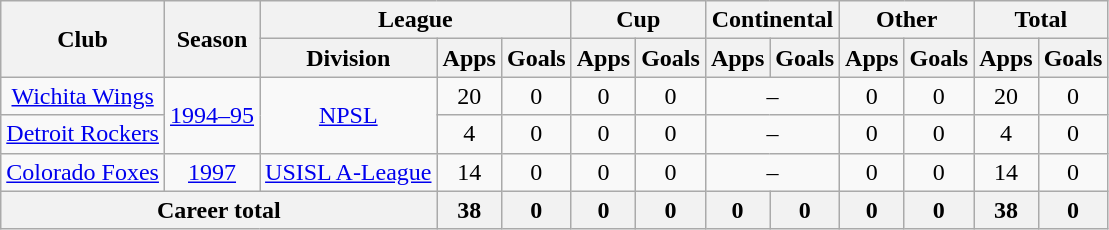<table class="wikitable" style="text-align: center">
<tr>
<th rowspan="2">Club</th>
<th rowspan="2">Season</th>
<th colspan="3">League</th>
<th colspan="2">Cup</th>
<th colspan="2">Continental</th>
<th colspan="2">Other</th>
<th colspan="2">Total</th>
</tr>
<tr>
<th>Division</th>
<th>Apps</th>
<th>Goals</th>
<th>Apps</th>
<th>Goals</th>
<th>Apps</th>
<th>Goals</th>
<th>Apps</th>
<th>Goals</th>
<th>Apps</th>
<th>Goals</th>
</tr>
<tr>
<td><a href='#'>Wichita Wings</a></td>
<td rowspan="2"><a href='#'>1994–95</a></td>
<td rowspan="2"><a href='#'>NPSL</a></td>
<td>20</td>
<td>0</td>
<td>0</td>
<td>0</td>
<td colspan="2">–</td>
<td>0</td>
<td>0</td>
<td>20</td>
<td>0</td>
</tr>
<tr>
<td><a href='#'>Detroit Rockers</a></td>
<td>4</td>
<td>0</td>
<td>0</td>
<td>0</td>
<td colspan="2">–</td>
<td>0</td>
<td>0</td>
<td>4</td>
<td>0</td>
</tr>
<tr>
<td><a href='#'>Colorado Foxes</a></td>
<td><a href='#'>1997</a></td>
<td><a href='#'>USISL A-League</a></td>
<td>14</td>
<td>0</td>
<td>0</td>
<td>0</td>
<td colspan="2">–</td>
<td>0</td>
<td>0</td>
<td>14</td>
<td>0</td>
</tr>
<tr>
<th colspan="3"><strong>Career total</strong></th>
<th>38</th>
<th>0</th>
<th>0</th>
<th>0</th>
<th>0</th>
<th>0</th>
<th>0</th>
<th>0</th>
<th>38</th>
<th>0</th>
</tr>
</table>
